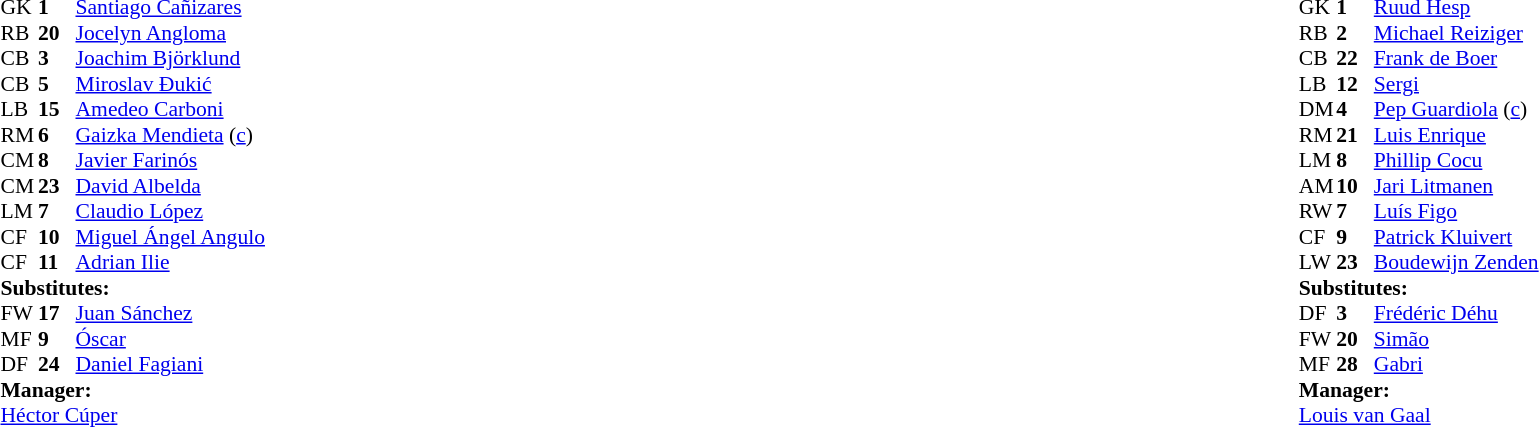<table width="100%">
<tr>
<td valign="top" width="50%"><br><table style="font-size: 90%" cellspacing="0" cellpadding="0">
<tr>
<td colspan="4"></td>
</tr>
<tr>
<th width="25"></th>
<th width="25"></th>
</tr>
<tr>
<td>GK</td>
<td><strong>1</strong></td>
<td> <a href='#'>Santiago Cañizares</a></td>
<td></td>
</tr>
<tr>
<td>RB</td>
<td><strong>20</strong></td>
<td> <a href='#'>Jocelyn Angloma</a></td>
</tr>
<tr>
<td>CB</td>
<td><strong>3</strong></td>
<td> <a href='#'>Joachim Björklund</a></td>
</tr>
<tr>
<td>CB</td>
<td><strong>5</strong></td>
<td> <a href='#'>Miroslav Đukić</a></td>
</tr>
<tr>
<td>LB</td>
<td><strong>15</strong></td>
<td> <a href='#'>Amedeo Carboni</a></td>
<td></td>
<td></td>
</tr>
<tr>
<td>RM</td>
<td><strong>6</strong></td>
<td> <a href='#'>Gaizka Mendieta</a> (<a href='#'>c</a>)</td>
</tr>
<tr>
<td>CM</td>
<td><strong>8</strong></td>
<td> <a href='#'>Javier Farinós</a></td>
<td></td>
<td></td>
</tr>
<tr>
<td>CM</td>
<td><strong>23</strong></td>
<td> <a href='#'>David Albelda</a></td>
</tr>
<tr>
<td>LM</td>
<td><strong>7</strong></td>
<td> <a href='#'>Claudio López</a></td>
</tr>
<tr>
<td>CF</td>
<td><strong>10</strong></td>
<td> <a href='#'>Miguel Ángel Angulo</a></td>
</tr>
<tr>
<td>CF</td>
<td><strong>11</strong></td>
<td> <a href='#'>Adrian Ilie</a></td>
<td></td>
<td></td>
</tr>
<tr>
<td colspan=4><strong>Substitutes:</strong></td>
</tr>
<tr>
<td>FW</td>
<td><strong>17</strong></td>
<td> <a href='#'>Juan Sánchez</a></td>
<td></td>
<td></td>
</tr>
<tr>
<td>MF</td>
<td><strong>9</strong></td>
<td> <a href='#'>Óscar</a></td>
<td></td>
<td></td>
</tr>
<tr>
<td>DF</td>
<td><strong>24</strong></td>
<td> <a href='#'>Daniel Fagiani</a></td>
<td></td>
<td></td>
</tr>
<tr>
<td colspan=4><strong>Manager:</strong></td>
</tr>
<tr>
<td colspan="4"> <a href='#'>Héctor Cúper</a></td>
</tr>
</table>
</td>
<td valign="top"></td>
<td valign="top" width="50%"><br><table style="font-size: 90%" cellspacing="0" cellpadding="0" align=center>
<tr>
<td colspan="4"></td>
</tr>
<tr>
<th width="25"></th>
<th width="25"></th>
</tr>
<tr>
<td>GK</td>
<td><strong>1</strong></td>
<td> <a href='#'>Ruud Hesp</a></td>
</tr>
<tr>
<td>RB</td>
<td><strong>2</strong></td>
<td> <a href='#'>Michael Reiziger</a></td>
<td></td>
</tr>
<tr>
<td>CB</td>
<td><strong>22</strong></td>
<td> <a href='#'>Frank de Boer</a></td>
</tr>
<tr>
<td>LB</td>
<td><strong>12</strong></td>
<td> <a href='#'>Sergi</a></td>
</tr>
<tr>
<td>DM</td>
<td><strong>4</strong></td>
<td> <a href='#'>Pep Guardiola</a> (<a href='#'>c</a>)</td>
<td></td>
<td></td>
</tr>
<tr>
<td>RM</td>
<td><strong>21</strong></td>
<td> <a href='#'>Luis Enrique</a></td>
</tr>
<tr>
<td>LM</td>
<td><strong>8</strong></td>
<td> <a href='#'>Phillip Cocu</a></td>
<td></td>
<td></td>
</tr>
<tr>
<td>AM</td>
<td><strong>10</strong></td>
<td> <a href='#'>Jari Litmanen</a></td>
</tr>
<tr>
<td>RW</td>
<td><strong>7</strong></td>
<td> <a href='#'>Luís Figo</a></td>
</tr>
<tr>
<td>CF</td>
<td><strong>9</strong></td>
<td> <a href='#'>Patrick Kluivert</a></td>
</tr>
<tr>
<td>LW</td>
<td><strong>23</strong></td>
<td> <a href='#'>Boudewijn Zenden</a></td>
<td></td>
<td></td>
</tr>
<tr>
<td colspan=4><strong>Substitutes:</strong></td>
</tr>
<tr>
<td>DF</td>
<td><strong>3</strong></td>
<td> <a href='#'>Frédéric Déhu</a></td>
<td></td>
<td></td>
</tr>
<tr>
<td>FW</td>
<td><strong>20</strong></td>
<td> <a href='#'>Simão</a></td>
<td></td>
<td></td>
</tr>
<tr>
<td>MF</td>
<td><strong>28</strong></td>
<td> <a href='#'>Gabri</a></td>
<td></td>
<td></td>
</tr>
<tr>
<td colspan=4><strong>Manager:</strong></td>
</tr>
<tr>
<td colspan="4"> <a href='#'>Louis van Gaal</a></td>
</tr>
</table>
</td>
</tr>
</table>
